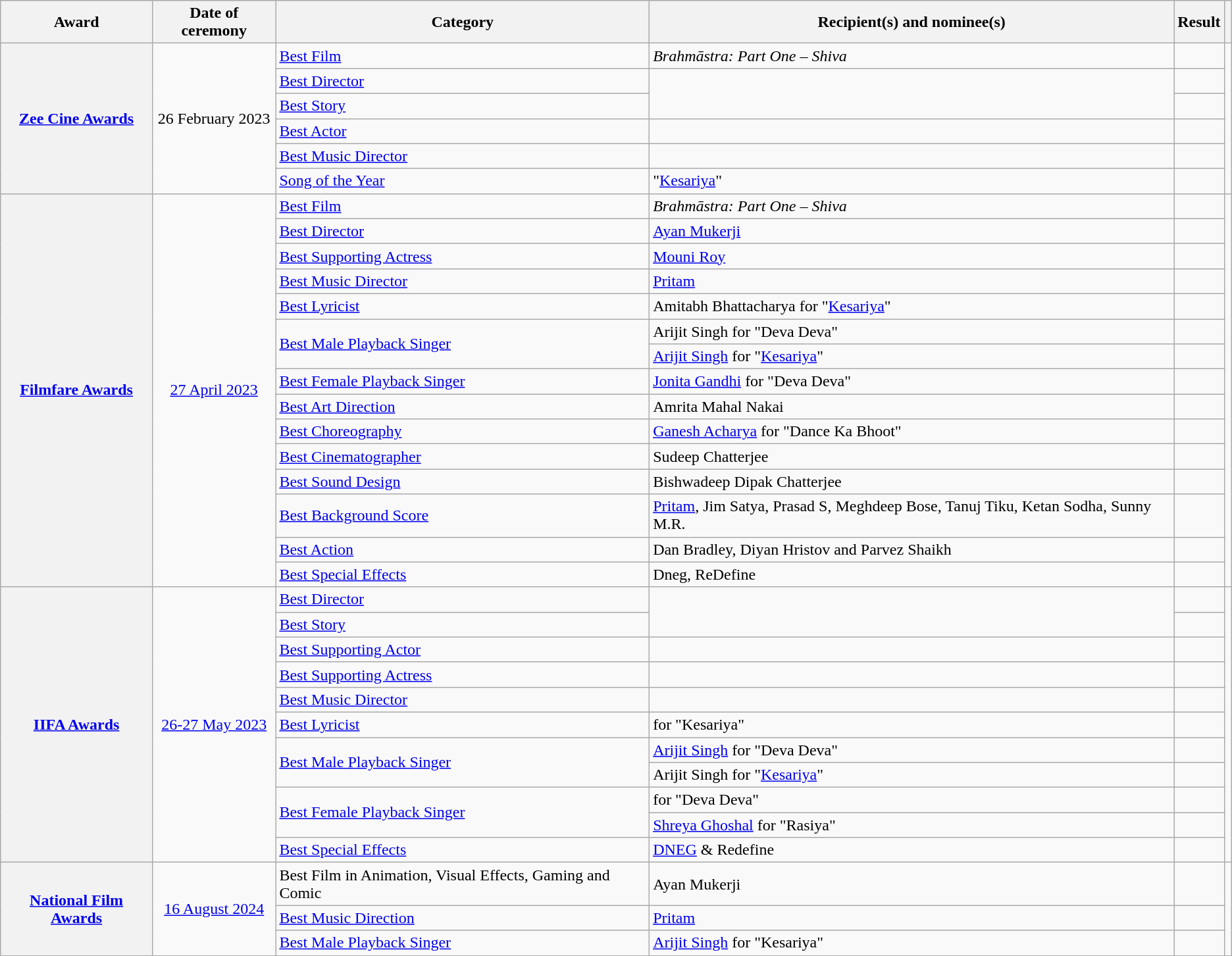<table class="wikitable plainrowheaders sortable">
<tr>
<th scope="col">Award</th>
<th scope="col">Date of ceremony</th>
<th scope="col">Category</th>
<th scope="col">Recipient(s) and nominee(s)</th>
<th scope="col">Result</th>
<th scope="col" class="unsortable"></th>
</tr>
<tr>
<th rowspan="6" scope="row"><a href='#'>Zee Cine Awards</a></th>
<td rowspan="6" style="text-align:center;">26 February 2023</td>
<td><a href='#'>Best Film</a></td>
<td><em>Brahmāstra: Part One – Shiva</em></td>
<td></td>
<td rowspan="6" style="text-align:center;"></td>
</tr>
<tr>
<td><a href='#'>Best Director</a></td>
<td rowspan="2"></td>
<td></td>
</tr>
<tr>
<td><a href='#'>Best Story</a></td>
<td></td>
</tr>
<tr>
<td><a href='#'>Best Actor</a></td>
<td></td>
<td></td>
</tr>
<tr>
<td><a href='#'>Best Music Director</a></td>
<td></td>
<td></td>
</tr>
<tr>
<td><a href='#'>Song of the Year</a></td>
<td>"<a href='#'>Kesariya</a>"</td>
<td></td>
</tr>
<tr>
<th rowspan="15" scope="row"><a href='#'>Filmfare Awards</a></th>
<td rowspan="15" style="text-align:center;"><a href='#'>27 April 2023</a></td>
<td><a href='#'>Best Film</a></td>
<td><em>Brahmāstra: Part One – Shiva</em></td>
<td></td>
<td rowspan="15"></td>
</tr>
<tr>
<td><a href='#'>Best Director</a></td>
<td><a href='#'>Ayan Mukerji</a></td>
<td></td>
</tr>
<tr>
<td><a href='#'>Best Supporting Actress</a></td>
<td><a href='#'>Mouni Roy</a></td>
<td></td>
</tr>
<tr>
<td><a href='#'>Best Music Director</a></td>
<td><a href='#'>Pritam</a></td>
<td></td>
</tr>
<tr>
<td><a href='#'>Best Lyricist</a></td>
<td>Amitabh Bhattacharya for "<a href='#'>Kesariya</a>"</td>
<td></td>
</tr>
<tr>
<td rowspan="2"><a href='#'>Best Male Playback Singer</a></td>
<td>Arijit Singh for "Deva Deva"</td>
<td></td>
</tr>
<tr>
<td><a href='#'>Arijit Singh</a> for "<a href='#'>Kesariya</a>"</td>
<td></td>
</tr>
<tr>
<td><a href='#'>Best Female Playback Singer</a></td>
<td><a href='#'>Jonita Gandhi</a> for "Deva Deva"</td>
<td></td>
</tr>
<tr>
<td><a href='#'>Best Art Direction</a></td>
<td>Amrita Mahal Nakai</td>
<td></td>
</tr>
<tr>
<td><a href='#'>Best Choreography</a></td>
<td><a href='#'>Ganesh Acharya</a> for "Dance Ka Bhoot"</td>
<td></td>
</tr>
<tr>
<td><a href='#'>Best Cinematographer</a></td>
<td>Sudeep Chatterjee</td>
<td></td>
</tr>
<tr>
<td><a href='#'>Best Sound Design</a></td>
<td>Bishwadeep Dipak Chatterjee</td>
<td></td>
</tr>
<tr>
<td><a href='#'>Best Background Score</a></td>
<td><a href='#'>Pritam</a>, Jim Satya, Prasad S, Meghdeep Bose, Tanuj Tiku, Ketan Sodha, Sunny M.R.</td>
<td></td>
</tr>
<tr>
<td><a href='#'>Best Action</a></td>
<td>Dan Bradley, Diyan Hristov and Parvez Shaikh</td>
<td></td>
</tr>
<tr>
<td><a href='#'>Best Special Effects</a></td>
<td>Dneg, ReDefine</td>
<td></td>
</tr>
<tr>
<th rowspan=11" scope="row"><a href='#'>IIFA Awards</a></th>
<td rowspan=11" style="text-align:center;"><a href='#'>26-27 May 2023</a></td>
<td><a href='#'>Best Director</a></td>
<td rowspan="2"></td>
<td></td>
<td rowspan=11" style="text-align:center;"></td>
</tr>
<tr>
<td><a href='#'>Best Story</a></td>
<td></td>
</tr>
<tr>
<td><a href='#'>Best Supporting Actor</a></td>
<td></td>
<td></td>
</tr>
<tr>
<td><a href='#'>Best Supporting Actress</a></td>
<td></td>
<td></td>
</tr>
<tr>
<td><a href='#'>Best Music Director</a></td>
<td></td>
<td></td>
</tr>
<tr>
<td><a href='#'>Best Lyricist</a></td>
<td> for "Kesariya"</td>
<td></td>
</tr>
<tr>
<td rowspan="2"><a href='#'>Best Male Playback Singer</a></td>
<td><a href='#'>Arijit Singh</a> for "Deva Deva"</td>
<td></td>
</tr>
<tr>
<td>Arijit Singh for "<a href='#'>Kesariya</a>"</td>
<td></td>
</tr>
<tr>
<td rowspan="2"><a href='#'>Best Female Playback Singer</a></td>
<td> for "Deva Deva"</td>
<td></td>
</tr>
<tr>
<td><a href='#'>Shreya Ghoshal</a> for "Rasiya"</td>
<td></td>
</tr>
<tr>
<td><a href='#'>Best Special Effects</a></td>
<td><a href='#'>DNEG</a> & Redefine</td>
<td></td>
</tr>
<tr>
<th rowspan=3" scope="row"><a href='#'>National Film Awards</a></th>
<td rowspan=3" style="text-align:center;"><a href='#'>16 August 2024</a></td>
<td>Best Film in Animation, Visual Effects, Gaming and Comic</td>
<td>Ayan Mukerji</td>
<td></td>
<td rowspan=3" style="text-align:center;"></td>
</tr>
<tr>
<td><a href='#'>Best Music Direction</a></td>
<td><a href='#'>Pritam</a></td>
<td></td>
</tr>
<tr>
<td><a href='#'>Best Male Playback Singer</a></td>
<td><a href='#'>Arijit Singh</a> for "Kesariya"</td>
<td></td>
</tr>
</table>
